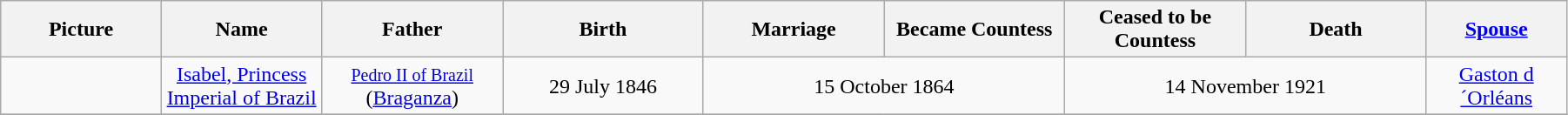<table width=95% class="wikitable">
<tr>
<th width = "8%">Picture</th>
<th width = "8%">Name</th>
<th width = "9%">Father</th>
<th width = "10%">Birth</th>
<th width = "9%">Marriage</th>
<th width = "9%">Became Countess</th>
<th width = "9%">Ceased to be Countess</th>
<th width = "9%">Death</th>
<th width = "7%"><a href='#'>Spouse</a></th>
</tr>
<tr>
<td align=center></td>
<td align=center><a href='#'>Isabel, Princess Imperial of Brazil</a></td>
<td align="center"><small><a href='#'>Pedro II of Brazil</a></small><br>(<a href='#'>Braganza</a>)</td>
<td align="center">29 July 1846</td>
<td align="center" colspan="2">15 October 1864</td>
<td align="center" colspan="2">14 November 1921</td>
<td align="center"><a href='#'>Gaston d´Orléans</a></td>
</tr>
<tr>
</tr>
</table>
